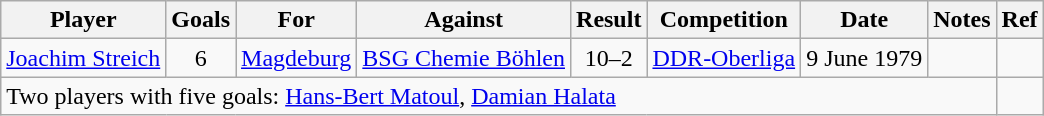<table class="wikitable" style="text-align:center;">
<tr>
<th>Player</th>
<th>Goals</th>
<th>For</th>
<th>Against</th>
<th>Result</th>
<th>Competition</th>
<th>Date</th>
<th>Notes</th>
<th>Ref</th>
</tr>
<tr>
<td align="left"><a href='#'>Joachim Streich</a></td>
<td>6</td>
<td><a href='#'>Magdeburg</a></td>
<td><a href='#'>BSG Chemie Böhlen</a></td>
<td>10–2</td>
<td><a href='#'>DDR-Oberliga</a></td>
<td>9 June 1979</td>
<td></td>
<td></td>
</tr>
<tr>
<td style="text-align:left;" colspan="8">Two players with five goals: <a href='#'>Hans-Bert Matoul</a>, <a href='#'>Damian Halata</a></td>
<td></td>
</tr>
</table>
